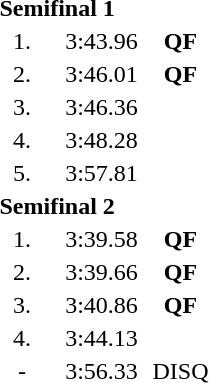<table style="text-align:center">
<tr>
<td colspan=4 align=left><strong>Semifinal 1</strong></td>
</tr>
<tr>
<td width=30>1.</td>
<td align=left></td>
<td width=60>3:43.96</td>
<td><strong>QF</strong></td>
</tr>
<tr>
<td>2.</td>
<td align=left></td>
<td>3:46.01</td>
<td><strong>QF</strong></td>
</tr>
<tr>
<td>3.</td>
<td align=left></td>
<td>3:46.36</td>
<td></td>
</tr>
<tr>
<td>4.</td>
<td align=left></td>
<td>3:48.28</td>
<td></td>
</tr>
<tr>
<td>5.</td>
<td align=left></td>
<td>3:57.81</td>
<td></td>
</tr>
<tr>
<td colspan=4 align=left><strong>Semifinal 2</strong></td>
</tr>
<tr>
<td>1.</td>
<td align=left></td>
<td width=60>3:39.58</td>
<td><strong>QF</strong></td>
</tr>
<tr>
<td>2.</td>
<td align=left></td>
<td>3:39.66</td>
<td><strong>QF</strong></td>
</tr>
<tr>
<td>3.</td>
<td align=left></td>
<td>3:40.86</td>
<td><strong>QF</strong></td>
</tr>
<tr>
<td>4.</td>
<td align=left></td>
<td>3:44.13</td>
<td></td>
</tr>
<tr>
<td>-</td>
<td align=left></td>
<td>3:56.33</td>
<td>DISQ</td>
</tr>
</table>
